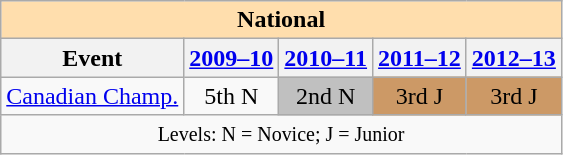<table class="wikitable" style="text-align:center">
<tr>
<th style="background-color: #ffdead; " colspan=5 align=center>National</th>
</tr>
<tr>
<th>Event</th>
<th><a href='#'>2009–10</a></th>
<th><a href='#'>2010–11</a></th>
<th><a href='#'>2011–12</a></th>
<th><a href='#'>2012–13</a></th>
</tr>
<tr>
<td align=left><a href='#'>Canadian Champ.</a></td>
<td>5th N</td>
<td bgcolor=silver>2nd N</td>
<td bgcolor=cc9966>3rd J</td>
<td bgcolor=cc9966>3rd J</td>
</tr>
<tr>
<td colspan=5 align=center><small> Levels: N = Novice; J = Junior </small></td>
</tr>
</table>
